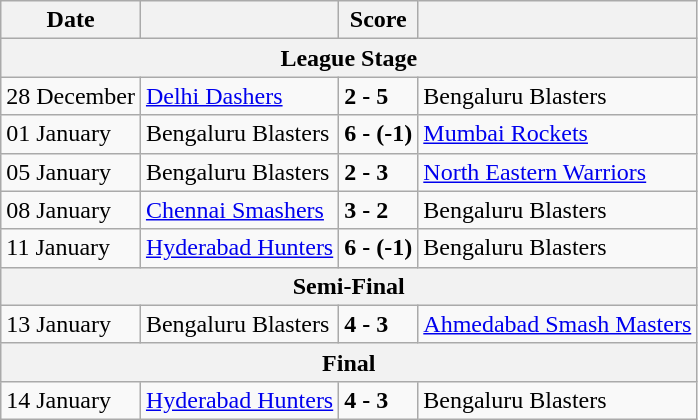<table class="wikitable">
<tr>
<th>Date</th>
<th></th>
<th>Score</th>
<th></th>
</tr>
<tr>
<th colspan="4">League Stage</th>
</tr>
<tr>
<td>28 December</td>
<td><a href='#'>Delhi Dashers</a></td>
<td><strong>2 - 5</strong></td>
<td>Bengaluru Blasters</td>
</tr>
<tr>
<td>01 January</td>
<td>Bengaluru Blasters</td>
<td><strong>6 - (-1)</strong></td>
<td><a href='#'>Mumbai Rockets</a></td>
</tr>
<tr>
<td>05 January</td>
<td>Bengaluru Blasters</td>
<td><strong>2 - 3</strong></td>
<td><a href='#'>North Eastern Warriors</a></td>
</tr>
<tr>
<td>08 January</td>
<td><a href='#'>Chennai Smashers</a></td>
<td><strong>3 - 2</strong></td>
<td>Bengaluru Blasters</td>
</tr>
<tr>
<td>11 January</td>
<td><a href='#'>Hyderabad Hunters</a></td>
<td><strong>6 - (-1)</strong></td>
<td>Bengaluru Blasters</td>
</tr>
<tr>
<th colspan="4">Semi-Final</th>
</tr>
<tr>
<td>13 January</td>
<td>Bengaluru Blasters</td>
<td><strong>4 - 3</strong></td>
<td><a href='#'>Ahmedabad Smash Masters</a></td>
</tr>
<tr>
<th colspan="4">Final</th>
</tr>
<tr>
<td>14 January</td>
<td><a href='#'>Hyderabad Hunters</a></td>
<td><strong>4 - 3</strong></td>
<td>Bengaluru Blasters</td>
</tr>
</table>
